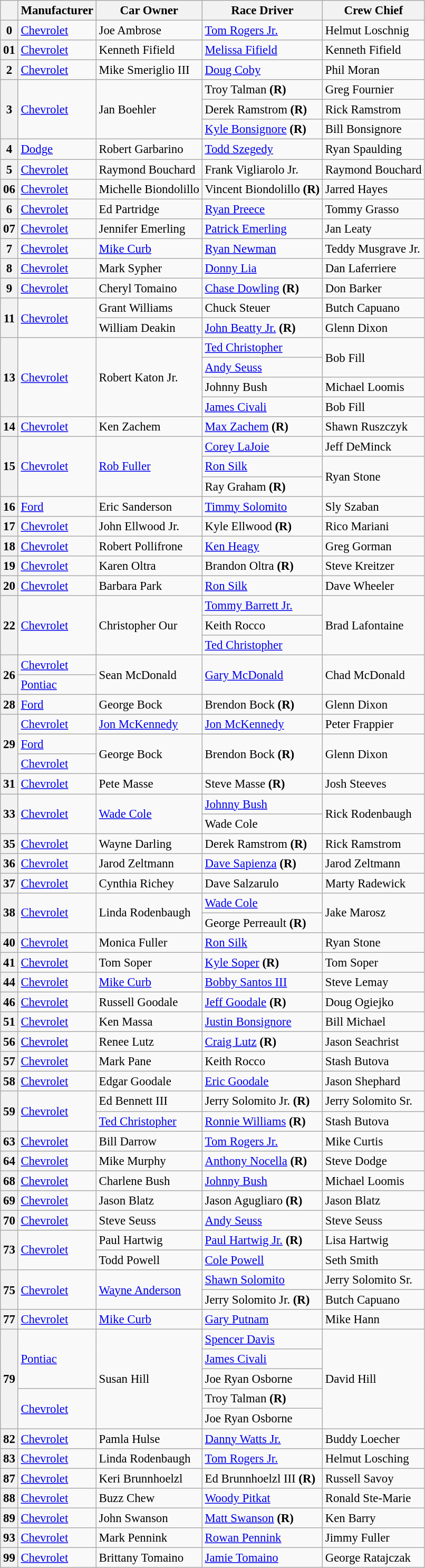<table class="wikitable" style="font-size: 95%;">
<tr>
<th></th>
<th>Manufacturer</th>
<th>Car Owner</th>
<th>Race Driver</th>
<th>Crew Chief</th>
</tr>
<tr>
<th>0</th>
<td><a href='#'>Chevrolet</a></td>
<td>Joe Ambrose</td>
<td><a href='#'>Tom Rogers Jr.</a> <small></small></td>
<td>Helmut Loschnig</td>
</tr>
<tr>
<th>01</th>
<td><a href='#'>Chevrolet</a></td>
<td>Kenneth Fifield</td>
<td><a href='#'>Melissa Fifield</a></td>
<td>Kenneth Fifield</td>
</tr>
<tr>
<th>2</th>
<td><a href='#'>Chevrolet</a></td>
<td>Mike Smeriglio III</td>
<td><a href='#'>Doug Coby</a></td>
<td>Phil Moran</td>
</tr>
<tr>
<th rowspan=3>3</th>
<td rowspan=3><a href='#'>Chevrolet</a></td>
<td rowspan=3>Jan Boehler</td>
<td>Troy Talman <strong>(R)</strong> <small></small></td>
<td>Greg Fournier</td>
</tr>
<tr>
<td>Derek Ramstrom <strong>(R)</strong> <small></small></td>
<td>Rick Ramstrom</td>
</tr>
<tr>
<td><a href='#'>Kyle Bonsignore</a> <strong>(R)</strong> <small></small></td>
<td>Bill Bonsignore</td>
</tr>
<tr>
<th>4</th>
<td><a href='#'>Dodge</a></td>
<td>Robert Garbarino</td>
<td><a href='#'>Todd Szegedy</a></td>
<td>Ryan Spaulding</td>
</tr>
<tr>
<th>5</th>
<td><a href='#'>Chevrolet</a></td>
<td>Raymond Bouchard</td>
<td>Frank Vigliarolo Jr. <small></small></td>
<td>Raymond Bouchard</td>
</tr>
<tr>
<th>06</th>
<td><a href='#'>Chevrolet</a></td>
<td>Michelle Biondolillo</td>
<td>Vincent Biondolillo <strong>(R)</strong> <small></small></td>
<td>Jarred Hayes</td>
</tr>
<tr>
<th>6</th>
<td><a href='#'>Chevrolet</a></td>
<td>Ed Partridge</td>
<td><a href='#'>Ryan Preece</a></td>
<td>Tommy Grasso</td>
</tr>
<tr>
<th>07</th>
<td><a href='#'>Chevrolet</a></td>
<td>Jennifer Emerling</td>
<td><a href='#'>Patrick Emerling</a></td>
<td>Jan Leaty</td>
</tr>
<tr>
<th>7</th>
<td><a href='#'>Chevrolet</a></td>
<td><a href='#'>Mike Curb</a></td>
<td><a href='#'>Ryan Newman</a> <small></small></td>
<td>Teddy Musgrave Jr.</td>
</tr>
<tr>
<th>8</th>
<td><a href='#'>Chevrolet</a></td>
<td>Mark Sypher</td>
<td><a href='#'>Donny Lia</a></td>
<td>Dan Laferriere</td>
</tr>
<tr>
<th>9</th>
<td><a href='#'>Chevrolet</a></td>
<td>Cheryl Tomaino</td>
<td><a href='#'>Chase Dowling</a> <strong>(R)</strong></td>
<td>Don Barker</td>
</tr>
<tr>
<th rowspan=2>11</th>
<td rowspan=2><a href='#'>Chevrolet</a></td>
<td>Grant Williams</td>
<td>Chuck Steuer <small></small></td>
<td>Butch Capuano</td>
</tr>
<tr>
<td>William Deakin</td>
<td><a href='#'>John Beatty Jr.</a> <strong>(R)</strong> <small></small></td>
<td>Glenn Dixon</td>
</tr>
<tr>
<th rowspan=4>13</th>
<td rowspan=4><a href='#'>Chevrolet</a></td>
<td rowspan=4>Robert Katon Jr.</td>
<td><a href='#'>Ted Christopher</a> <small></small></td>
<td rowspan=2>Bob Fill</td>
</tr>
<tr>
<td><a href='#'>Andy Seuss</a> <small></small></td>
</tr>
<tr>
<td>Johnny Bush <small></small></td>
<td>Michael Loomis</td>
</tr>
<tr>
<td><a href='#'>James Civali</a> <small></small></td>
<td>Bob Fill</td>
</tr>
<tr>
<th>14</th>
<td><a href='#'>Chevrolet</a></td>
<td>Ken Zachem</td>
<td><a href='#'>Max Zachem</a> <strong>(R)</strong></td>
<td>Shawn Ruszczyk</td>
</tr>
<tr>
<th rowspan=3>15</th>
<td rowspan=3><a href='#'>Chevrolet</a></td>
<td rowspan=3><a href='#'>Rob Fuller</a></td>
<td><a href='#'>Corey LaJoie</a> <small></small></td>
<td>Jeff DeMinck</td>
</tr>
<tr>
<td><a href='#'>Ron Silk</a> <small></small></td>
<td rowspan=2>Ryan Stone</td>
</tr>
<tr>
<td>Ray Graham <strong>(R)</strong> <small></small></td>
</tr>
<tr>
<th>16</th>
<td><a href='#'>Ford</a></td>
<td>Eric Sanderson</td>
<td><a href='#'>Timmy Solomito</a></td>
<td>Sly Szaban</td>
</tr>
<tr>
<th>17</th>
<td><a href='#'>Chevrolet</a></td>
<td>John Ellwood Jr.</td>
<td>Kyle Ellwood <strong>(R)</strong> <small></small></td>
<td>Rico Mariani</td>
</tr>
<tr>
<th>18</th>
<td><a href='#'>Chevrolet</a></td>
<td>Robert Pollifrone</td>
<td><a href='#'>Ken Heagy</a> <small></small></td>
<td>Greg Gorman</td>
</tr>
<tr>
<th>19</th>
<td><a href='#'>Chevrolet</a></td>
<td>Karen Oltra</td>
<td>Brandon Oltra <strong>(R)</strong> <small></small></td>
<td>Steve Kreitzer</td>
</tr>
<tr>
<th>20</th>
<td><a href='#'>Chevrolet</a></td>
<td>Barbara Park</td>
<td><a href='#'>Ron Silk</a> <small></small></td>
<td>Dave Wheeler</td>
</tr>
<tr>
<th rowspan=3>22</th>
<td rowspan=3><a href='#'>Chevrolet</a></td>
<td rowspan=3>Christopher Our</td>
<td><a href='#'>Tommy Barrett Jr.</a> <small></small></td>
<td rowspan=3>Brad Lafontaine</td>
</tr>
<tr>
<td>Keith Rocco <small></small></td>
</tr>
<tr>
<td><a href='#'>Ted Christopher</a> <small></small></td>
</tr>
<tr>
<th rowspan=2>26</th>
<td><a href='#'>Chevrolet</a> <small></small></td>
<td rowspan=2>Sean McDonald</td>
<td rowspan=2><a href='#'>Gary McDonald</a> <small></small></td>
<td rowspan=2>Chad McDonald</td>
</tr>
<tr>
<td><a href='#'>Pontiac</a> <small></small></td>
</tr>
<tr>
<th>28</th>
<td><a href='#'>Ford</a></td>
<td>George Bock</td>
<td>Brendon Bock <strong>(R)</strong> <small></small></td>
<td>Glenn Dixon</td>
</tr>
<tr>
<th rowspan=3>29</th>
<td><a href='#'>Chevrolet</a> <small></small></td>
<td><a href='#'>Jon McKennedy</a></td>
<td><a href='#'>Jon McKennedy</a> <small></small></td>
<td>Peter Frappier</td>
</tr>
<tr>
<td><a href='#'>Ford</a> <small></small></td>
<td rowspan=2>George Bock</td>
<td rowspan=2>Brendon Bock <strong>(R)</strong> <small></small></td>
<td rowspan=2>Glenn Dixon</td>
</tr>
<tr>
<td><a href='#'>Chevrolet</a> <small></small></td>
</tr>
<tr>
<th>31</th>
<td><a href='#'>Chevrolet</a></td>
<td>Pete Masse</td>
<td>Steve Masse <strong>(R)</strong> <small></small></td>
<td>Josh Steeves</td>
</tr>
<tr>
<th rowspan=2>33</th>
<td rowspan=2><a href='#'>Chevrolet</a></td>
<td rowspan=2><a href='#'>Wade Cole</a></td>
<td><a href='#'>Johnny Bush</a> <small></small></td>
<td rowspan=2>Rick Rodenbaugh</td>
</tr>
<tr>
<td>Wade Cole <small></small></td>
</tr>
<tr>
<th>35</th>
<td><a href='#'>Chevrolet</a></td>
<td>Wayne Darling</td>
<td>Derek Ramstrom <strong>(R)</strong> <small></small></td>
<td>Rick Ramstrom</td>
</tr>
<tr>
<th>36</th>
<td><a href='#'>Chevrolet</a></td>
<td>Jarod Zeltmann</td>
<td><a href='#'>Dave Sapienza</a> <strong>(R)</strong></td>
<td>Jarod Zeltmann</td>
</tr>
<tr>
<th>37</th>
<td><a href='#'>Chevrolet</a></td>
<td>Cynthia Richey</td>
<td>Dave Salzarulo <small></small></td>
<td>Marty Radewick</td>
</tr>
<tr>
<th rowspan=2>38</th>
<td rowspan=2><a href='#'>Chevrolet</a></td>
<td rowspan=2>Linda Rodenbaugh</td>
<td><a href='#'>Wade Cole</a> <small></small></td>
<td rowspan=2>Jake Marosz</td>
</tr>
<tr>
<td>George Perreault <strong>(R)</strong> <small></small></td>
</tr>
<tr>
<th>40</th>
<td><a href='#'>Chevrolet</a></td>
<td>Monica Fuller</td>
<td><a href='#'>Ron Silk</a> <small></small></td>
<td>Ryan Stone</td>
</tr>
<tr>
<th>41</th>
<td><a href='#'>Chevrolet</a></td>
<td>Tom Soper</td>
<td><a href='#'>Kyle Soper</a> <strong>(R)</strong> <small></small></td>
<td>Tom Soper</td>
</tr>
<tr>
<th>44</th>
<td><a href='#'>Chevrolet</a></td>
<td><a href='#'>Mike Curb</a></td>
<td><a href='#'>Bobby Santos III</a> <small></small></td>
<td>Steve Lemay</td>
</tr>
<tr>
<th>46</th>
<td><a href='#'>Chevrolet</a></td>
<td>Russell Goodale</td>
<td><a href='#'>Jeff Goodale</a> <strong>(R)</strong></td>
<td>Doug Ogiejko</td>
</tr>
<tr>
<th>51</th>
<td><a href='#'>Chevrolet</a></td>
<td>Ken Massa</td>
<td><a href='#'>Justin Bonsignore</a></td>
<td>Bill Michael</td>
</tr>
<tr>
<th>56</th>
<td><a href='#'>Chevrolet</a></td>
<td>Renee Lutz</td>
<td><a href='#'>Craig Lutz</a> <strong>(R)</strong> <small></small></td>
<td>Jason Seachrist</td>
</tr>
<tr>
<th>57</th>
<td><a href='#'>Chevrolet</a></td>
<td>Mark Pane</td>
<td>Keith Rocco <small></small></td>
<td>Stash Butova</td>
</tr>
<tr>
<th>58</th>
<td><a href='#'>Chevrolet</a></td>
<td>Edgar Goodale</td>
<td><a href='#'>Eric Goodale</a></td>
<td>Jason Shephard</td>
</tr>
<tr>
<th rowspan=2>59</th>
<td rowspan=2><a href='#'>Chevrolet</a></td>
<td>Ed Bennett III</td>
<td>Jerry Solomito Jr. <strong>(R)</strong> <small></small></td>
<td>Jerry Solomito Sr.</td>
</tr>
<tr>
<td><a href='#'>Ted Christopher</a></td>
<td><a href='#'>Ronnie Williams</a> <strong>(R)</strong> <small></small></td>
<td>Stash Butova</td>
</tr>
<tr>
<th>63</th>
<td><a href='#'>Chevrolet</a></td>
<td>Bill Darrow</td>
<td><a href='#'>Tom Rogers Jr.</a> <small></small></td>
<td>Mike Curtis</td>
</tr>
<tr>
<th>64</th>
<td><a href='#'>Chevrolet</a></td>
<td>Mike Murphy</td>
<td><a href='#'>Anthony Nocella</a> <strong>(R)</strong> <small></small></td>
<td>Steve Dodge</td>
</tr>
<tr>
<th>68</th>
<td><a href='#'>Chevrolet</a></td>
<td>Charlene Bush</td>
<td><a href='#'>Johnny Bush</a> <small></small></td>
<td>Michael Loomis</td>
</tr>
<tr>
<th>69</th>
<td><a href='#'>Chevrolet</a></td>
<td>Jason Blatz</td>
<td>Jason Agugliaro <strong>(R)</strong> <small></small></td>
<td>Jason Blatz</td>
</tr>
<tr>
<th>70</th>
<td><a href='#'>Chevrolet</a></td>
<td>Steve Seuss</td>
<td><a href='#'>Andy Seuss</a> <small></small></td>
<td>Steve Seuss</td>
</tr>
<tr>
<th rowspan=2>73</th>
<td rowspan=2><a href='#'>Chevrolet</a></td>
<td>Paul Hartwig</td>
<td><a href='#'>Paul Hartwig Jr.</a> <strong>(R)</strong> <small></small></td>
<td>Lisa Hartwig</td>
</tr>
<tr>
<td>Todd Powell</td>
<td><a href='#'>Cole Powell</a> <small></small></td>
<td>Seth Smith</td>
</tr>
<tr>
<th rowspan=2>75</th>
<td rowspan=2><a href='#'>Chevrolet</a></td>
<td rowspan=2><a href='#'>Wayne Anderson</a></td>
<td><a href='#'>Shawn Solomito</a> <small></small></td>
<td>Jerry Solomito Sr.</td>
</tr>
<tr>
<td>Jerry Solomito Jr. <strong>(R)</strong> <small></small></td>
<td>Butch Capuano</td>
</tr>
<tr>
<th>77</th>
<td><a href='#'>Chevrolet</a></td>
<td><a href='#'>Mike Curb</a></td>
<td><a href='#'>Gary Putnam</a> <small></small></td>
<td>Mike Hann</td>
</tr>
<tr>
<th rowspan=5>79</th>
<td rowspan=3><a href='#'>Pontiac</a> <small></small></td>
<td rowspan=5>Susan Hill</td>
<td><a href='#'>Spencer Davis</a> <small></small></td>
<td rowspan=5>David Hill</td>
</tr>
<tr>
<td><a href='#'>James Civali</a> <small></small></td>
</tr>
<tr>
<td>Joe Ryan Osborne <small></small></td>
</tr>
<tr>
<td rowspan=2><a href='#'>Chevrolet</a> <small></small></td>
<td>Troy Talman <strong>(R)</strong> <small></small></td>
</tr>
<tr>
<td>Joe Ryan Osborne <small></small></td>
</tr>
<tr>
<th>82</th>
<td><a href='#'>Chevrolet</a></td>
<td>Pamla Hulse</td>
<td><a href='#'>Danny Watts Jr.</a> <small></small></td>
<td>Buddy Loecher</td>
</tr>
<tr>
<th>83</th>
<td><a href='#'>Chevrolet</a></td>
<td>Linda Rodenbaugh</td>
<td><a href='#'>Tom Rogers Jr.</a> <small></small></td>
<td>Helmut Losching</td>
</tr>
<tr>
<th>87</th>
<td><a href='#'>Chevrolet</a></td>
<td>Keri Brunnhoelzl</td>
<td>Ed Brunnhoelzl III <strong>(R)</strong> <small></small></td>
<td>Russell Savoy</td>
</tr>
<tr>
<th>88</th>
<td><a href='#'>Chevrolet</a></td>
<td>Buzz Chew</td>
<td><a href='#'>Woody Pitkat</a></td>
<td>Ronald Ste-Marie</td>
</tr>
<tr>
<th>89</th>
<td><a href='#'>Chevrolet</a></td>
<td>John Swanson</td>
<td><a href='#'>Matt Swanson</a> <strong>(R)</strong> <small></small></td>
<td>Ken Barry</td>
</tr>
<tr>
<th>93</th>
<td><a href='#'>Chevrolet</a></td>
<td>Mark Pennink</td>
<td><a href='#'>Rowan Pennink</a> <small></small></td>
<td>Jimmy Fuller</td>
</tr>
<tr>
<th>99</th>
<td><a href='#'>Chevrolet</a></td>
<td>Brittany Tomaino</td>
<td><a href='#'>Jamie Tomaino</a></td>
<td>George Ratajczak</td>
</tr>
</table>
